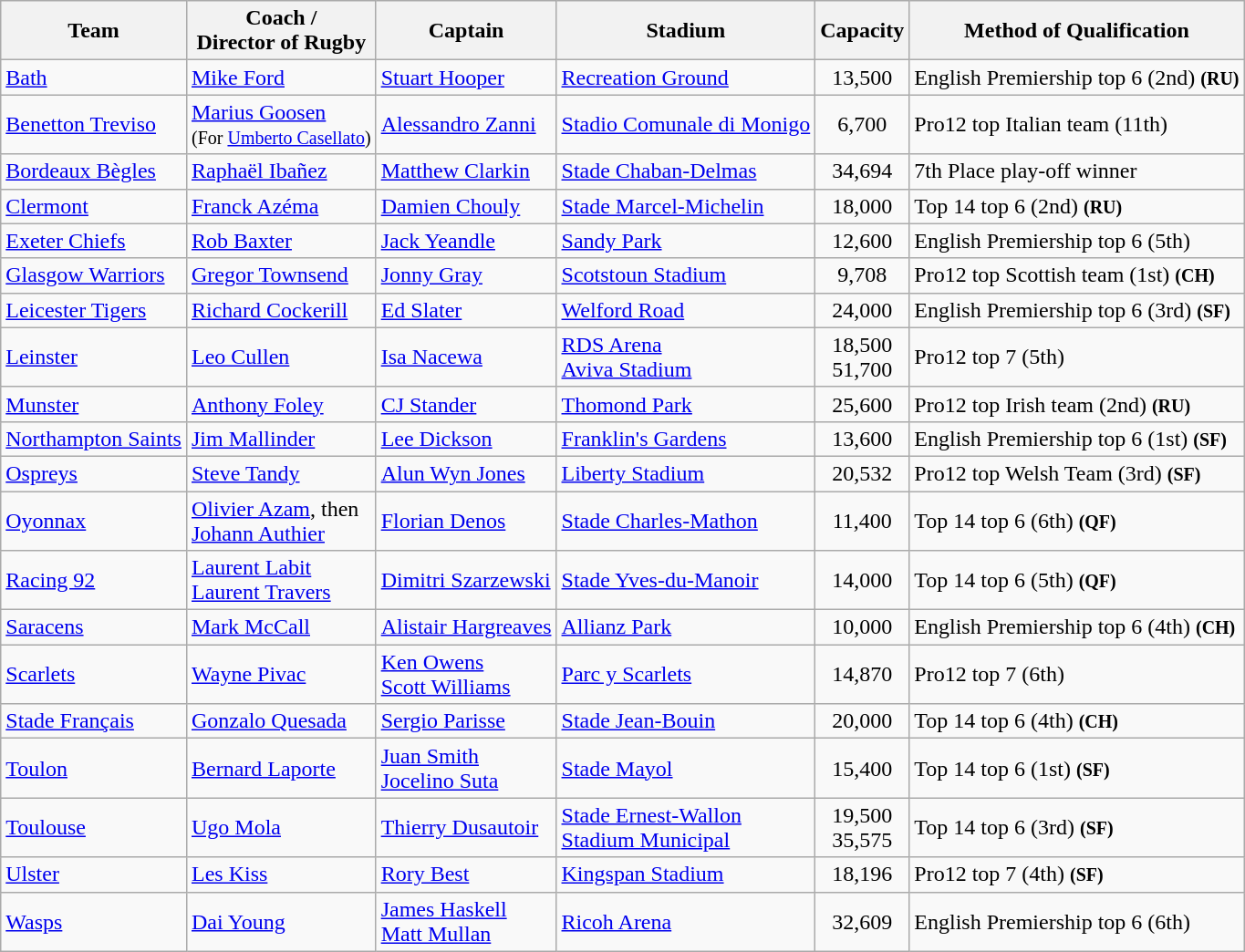<table class="wikitable sortable">
<tr>
<th>Team</th>
<th>Coach /<br>Director of Rugby</th>
<th>Captain</th>
<th>Stadium</th>
<th>Capacity</th>
<th>Method of Qualification</th>
</tr>
<tr>
<td> <a href='#'>Bath</a></td>
<td> <a href='#'>Mike Ford</a></td>
<td> <a href='#'>Stuart Hooper</a></td>
<td><a href='#'>Recreation Ground</a></td>
<td style="text-align:center;">13,500</td>
<td>English Premiership top 6 (2nd) <small><strong>(RU)</strong></small></td>
</tr>
<tr>
<td> <a href='#'>Benetton Treviso</a></td>
<td> <a href='#'>Marius Goosen</a><br><small>(For  <a href='#'>Umberto Casellato</a>)</small> </td>
<td> <a href='#'>Alessandro Zanni</a></td>
<td><a href='#'>Stadio Comunale di Monigo</a></td>
<td style="text-align:center;">6,700</td>
<td>Pro12 top Italian team (11th)</td>
</tr>
<tr>
<td> <a href='#'>Bordeaux Bègles</a></td>
<td> <a href='#'>Raphaël Ibañez</a></td>
<td> <a href='#'>Matthew Clarkin</a></td>
<td><a href='#'>Stade Chaban-Delmas</a></td>
<td style="text-align:center;">34,694</td>
<td>7th Place play-off winner</td>
</tr>
<tr>
<td> <a href='#'>Clermont</a></td>
<td> <a href='#'>Franck Azéma</a></td>
<td> <a href='#'>Damien Chouly</a></td>
<td><a href='#'>Stade Marcel-Michelin</a></td>
<td style="text-align:center;">18,000</td>
<td>Top 14 top 6 (2nd) <small><strong>(RU)</strong></small></td>
</tr>
<tr>
<td> <a href='#'>Exeter Chiefs</a></td>
<td> <a href='#'>Rob Baxter</a></td>
<td> <a href='#'>Jack Yeandle</a></td>
<td><a href='#'>Sandy Park</a></td>
<td style="text-align:center;">12,600</td>
<td>English Premiership top 6 (5th)</td>
</tr>
<tr>
<td> <a href='#'>Glasgow Warriors</a></td>
<td> <a href='#'>Gregor Townsend</a></td>
<td> <a href='#'>Jonny Gray</a></td>
<td><a href='#'>Scotstoun Stadium</a></td>
<td style="text-align:center;">9,708</td>
<td>Pro12 top Scottish team (1st) <small><strong>(CH)</strong></small></td>
</tr>
<tr>
<td> <a href='#'>Leicester Tigers</a></td>
<td> <a href='#'>Richard Cockerill</a></td>
<td> <a href='#'>Ed Slater</a></td>
<td><a href='#'>Welford Road</a></td>
<td style="text-align:center;">24,000</td>
<td>English Premiership top 6 (3rd) <small><strong>(SF)</strong></small></td>
</tr>
<tr>
<td> <a href='#'>Leinster</a></td>
<td> <a href='#'>Leo Cullen</a></td>
<td> <a href='#'>Isa Nacewa</a></td>
<td><a href='#'>RDS Arena</a><br><a href='#'>Aviva Stadium</a></td>
<td style="text-align:center;">18,500<br>51,700</td>
<td>Pro12 top 7 (5th)</td>
</tr>
<tr>
<td> <a href='#'>Munster</a></td>
<td> <a href='#'>Anthony Foley</a></td>
<td> <a href='#'>CJ Stander</a></td>
<td><a href='#'>Thomond Park</a></td>
<td style="text-align:center;">25,600</td>
<td>Pro12 top Irish team (2nd) <small><strong>(RU)</strong></small></td>
</tr>
<tr>
<td> <a href='#'>Northampton Saints</a></td>
<td> <a href='#'>Jim Mallinder</a></td>
<td> <a href='#'>Lee Dickson</a></td>
<td><a href='#'>Franklin's Gardens</a></td>
<td style="text-align:center;">13,600</td>
<td>English Premiership top 6 (1st) <small><strong>(SF)</strong></small></td>
</tr>
<tr>
<td> <a href='#'>Ospreys</a></td>
<td> <a href='#'>Steve Tandy</a></td>
<td> <a href='#'>Alun Wyn Jones</a></td>
<td><a href='#'>Liberty Stadium</a></td>
<td style="text-align:center;">20,532</td>
<td>Pro12 top Welsh Team (3rd) <small><strong>(SF)</strong></small></td>
</tr>
<tr>
<td> <a href='#'>Oyonnax</a></td>
<td> <a href='#'>Olivier Azam</a>, then<br> <a href='#'>Johann Authier</a></td>
<td> <a href='#'>Florian Denos</a></td>
<td><a href='#'>Stade Charles-Mathon</a></td>
<td style="text-align:center;">11,400</td>
<td>Top 14 top 6 (6th) <small><strong>(QF)</strong></small></td>
</tr>
<tr>
<td> <a href='#'>Racing 92</a></td>
<td> <a href='#'>Laurent Labit</a><br> <a href='#'>Laurent Travers</a></td>
<td> <a href='#'>Dimitri Szarzewski</a></td>
<td><a href='#'>Stade Yves-du-Manoir</a></td>
<td style="text-align:center;">14,000</td>
<td>Top 14 top 6 (5th) <small><strong>(QF)</strong></small></td>
</tr>
<tr>
<td> <a href='#'>Saracens</a></td>
<td> <a href='#'>Mark McCall</a></td>
<td> <a href='#'>Alistair Hargreaves</a></td>
<td><a href='#'>Allianz Park</a></td>
<td style="text-align:center;">10,000</td>
<td>English Premiership top 6 (4th) <small><strong>(CH)</strong></small></td>
</tr>
<tr>
<td> <a href='#'>Scarlets</a></td>
<td> <a href='#'>Wayne Pivac</a></td>
<td> <a href='#'>Ken Owens</a><br> <a href='#'>Scott Williams</a></td>
<td><a href='#'>Parc y Scarlets</a></td>
<td style="text-align:center;">14,870</td>
<td>Pro12 top 7 (6th)</td>
</tr>
<tr>
<td> <a href='#'>Stade Français</a></td>
<td> <a href='#'>Gonzalo Quesada</a></td>
<td> <a href='#'>Sergio Parisse</a></td>
<td><a href='#'>Stade Jean-Bouin</a></td>
<td style="text-align:center;">20,000</td>
<td>Top 14 top 6 (4th) <small><strong>(CH)</strong></small></td>
</tr>
<tr>
<td> <a href='#'>Toulon</a></td>
<td> <a href='#'>Bernard Laporte</a></td>
<td> <a href='#'>Juan Smith</a><br> <a href='#'>Jocelino Suta</a></td>
<td><a href='#'>Stade Mayol</a></td>
<td style="text-align:center;">15,400</td>
<td>Top 14 top 6 (1st) <small><strong>(SF)</strong></small></td>
</tr>
<tr>
<td> <a href='#'>Toulouse</a></td>
<td> <a href='#'>Ugo Mola</a></td>
<td> <a href='#'>Thierry Dusautoir</a></td>
<td><a href='#'>Stade Ernest-Wallon</a><br><a href='#'>Stadium Municipal</a></td>
<td style="text-align:center;">19,500<br>35,575</td>
<td>Top 14 top 6 (3rd) <small><strong>(SF)</strong></small></td>
</tr>
<tr>
<td> <a href='#'>Ulster</a></td>
<td> <a href='#'>Les Kiss</a></td>
<td> <a href='#'>Rory Best</a></td>
<td><a href='#'>Kingspan Stadium</a></td>
<td style="text-align:center;">18,196</td>
<td>Pro12 top 7 (4th) <small><strong>(SF)</strong></small></td>
</tr>
<tr>
<td> <a href='#'>Wasps</a></td>
<td> <a href='#'>Dai Young</a></td>
<td> <a href='#'>James Haskell</a><br> <a href='#'>Matt Mullan</a></td>
<td><a href='#'>Ricoh Arena</a></td>
<td style="text-align:center;">32,609</td>
<td>English Premiership top 6 (6th)</td>
</tr>
</table>
